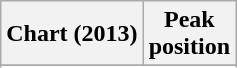<table class="wikitable sortable plainrowheaders" style="text-align:center">
<tr>
<th scope="col">Chart (2013)</th>
<th scope="col">Peak<br>position</th>
</tr>
<tr>
</tr>
<tr>
</tr>
<tr>
</tr>
<tr>
</tr>
<tr>
</tr>
<tr>
</tr>
<tr>
</tr>
<tr>
</tr>
<tr>
</tr>
<tr>
</tr>
<tr>
</tr>
<tr>
</tr>
<tr>
</tr>
<tr>
</tr>
<tr>
</tr>
</table>
